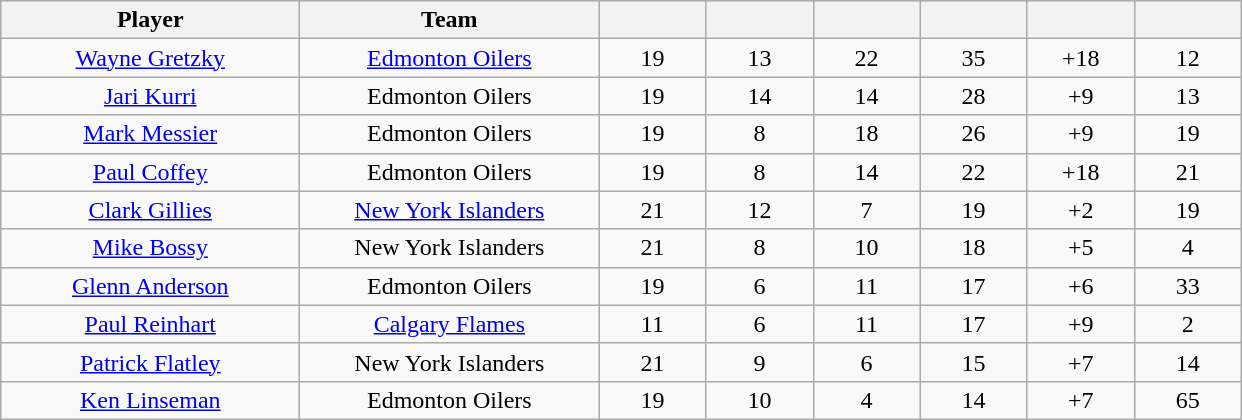<table style="padding:3px; border-spacing:0; text-align:center;" class="wikitable sortable">
<tr>
<th style="width:12em">Player</th>
<th style="width:12em">Team</th>
<th style="width:4em"></th>
<th style="width:4em"></th>
<th style="width:4em"></th>
<th style="width:4em"></th>
<th data-sort-type="number" style="width:4em"></th>
<th style="width:4em"></th>
</tr>
<tr>
<td><a href='#'>Wayne Gretzky</a></td>
<td><a href='#'>Edmonton Oilers</a></td>
<td>19</td>
<td>13</td>
<td>22</td>
<td>35</td>
<td>+18</td>
<td>12</td>
</tr>
<tr>
<td><a href='#'>Jari Kurri</a></td>
<td>Edmonton Oilers</td>
<td>19</td>
<td>14</td>
<td>14</td>
<td>28</td>
<td>+9</td>
<td>13</td>
</tr>
<tr>
<td><a href='#'>Mark Messier</a></td>
<td>Edmonton Oilers</td>
<td>19</td>
<td>8</td>
<td>18</td>
<td>26</td>
<td>+9</td>
<td>19</td>
</tr>
<tr>
<td><a href='#'>Paul Coffey</a></td>
<td>Edmonton Oilers</td>
<td>19</td>
<td>8</td>
<td>14</td>
<td>22</td>
<td>+18</td>
<td>21</td>
</tr>
<tr>
<td><a href='#'>Clark Gillies</a></td>
<td><a href='#'>New York Islanders</a></td>
<td>21</td>
<td>12</td>
<td>7</td>
<td>19</td>
<td>+2</td>
<td>19</td>
</tr>
<tr>
<td><a href='#'>Mike Bossy</a></td>
<td>New York Islanders</td>
<td>21</td>
<td>8</td>
<td>10</td>
<td>18</td>
<td>+5</td>
<td>4</td>
</tr>
<tr>
<td><a href='#'>Glenn Anderson</a></td>
<td>Edmonton Oilers</td>
<td>19</td>
<td>6</td>
<td>11</td>
<td>17</td>
<td>+6</td>
<td>33</td>
</tr>
<tr>
<td><a href='#'>Paul Reinhart</a></td>
<td><a href='#'>Calgary Flames</a></td>
<td>11</td>
<td>6</td>
<td>11</td>
<td>17</td>
<td>+9</td>
<td>2</td>
</tr>
<tr>
<td><a href='#'>Patrick Flatley</a></td>
<td>New York Islanders</td>
<td>21</td>
<td>9</td>
<td>6</td>
<td>15</td>
<td>+7</td>
<td>14</td>
</tr>
<tr>
<td><a href='#'>Ken Linseman</a></td>
<td>Edmonton Oilers</td>
<td>19</td>
<td>10</td>
<td>4</td>
<td>14</td>
<td>+7</td>
<td>65</td>
</tr>
</table>
